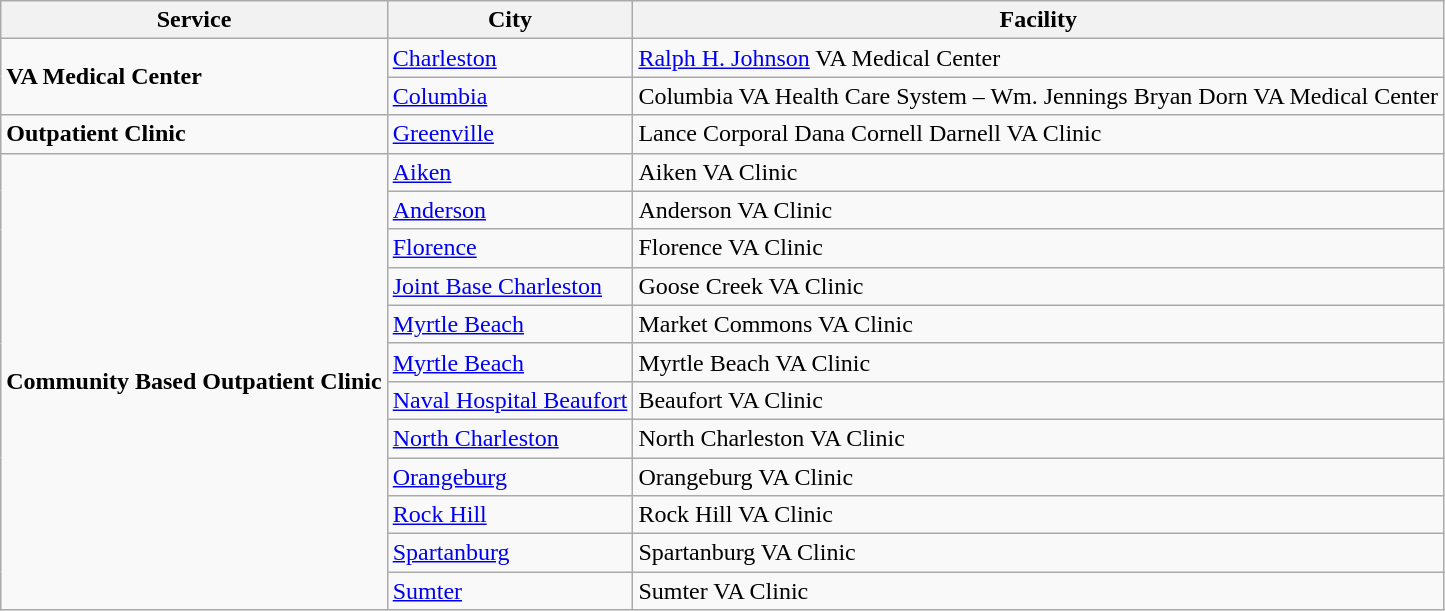<table class="wikitable">
<tr>
<th>Service</th>
<th>City</th>
<th>Facility</th>
</tr>
<tr>
<td rowspan=2><strong>VA Medical Center</strong></td>
<td><a href='#'>Charleston</a></td>
<td><a href='#'>Ralph H. Johnson</a> VA Medical Center</td>
</tr>
<tr>
<td><a href='#'>Columbia</a></td>
<td>Columbia VA Health Care System – Wm. Jennings Bryan Dorn VA Medical Center</td>
</tr>
<tr>
<td rowspan=1><strong>Outpatient Clinic</strong></td>
<td><a href='#'>Greenville</a></td>
<td>Lance Corporal Dana Cornell Darnell VA Clinic</td>
</tr>
<tr>
<td rowspan=12><strong>Community Based Outpatient Clinic</strong></td>
<td><a href='#'>Aiken</a></td>
<td>Aiken VA Clinic</td>
</tr>
<tr>
<td><a href='#'>Anderson</a></td>
<td>Anderson VA Clinic</td>
</tr>
<tr>
<td><a href='#'>Florence</a></td>
<td>Florence VA Clinic</td>
</tr>
<tr>
<td><a href='#'>Joint Base Charleston</a></td>
<td>Goose Creek VA Clinic</td>
</tr>
<tr>
<td><a href='#'>Myrtle Beach</a></td>
<td>Market Commons VA Clinic</td>
</tr>
<tr>
<td><a href='#'>Myrtle Beach</a></td>
<td>Myrtle Beach VA Clinic</td>
</tr>
<tr>
<td><a href='#'>Naval Hospital Beaufort</a></td>
<td>Beaufort VA Clinic</td>
</tr>
<tr>
<td><a href='#'>North Charleston</a></td>
<td>North Charleston VA Clinic</td>
</tr>
<tr>
<td><a href='#'>Orangeburg</a></td>
<td>Orangeburg VA Clinic</td>
</tr>
<tr>
<td><a href='#'>Rock Hill</a></td>
<td>Rock Hill VA Clinic</td>
</tr>
<tr>
<td><a href='#'>Spartanburg</a></td>
<td>Spartanburg VA Clinic</td>
</tr>
<tr>
<td><a href='#'>Sumter</a></td>
<td>Sumter VA Clinic</td>
</tr>
</table>
